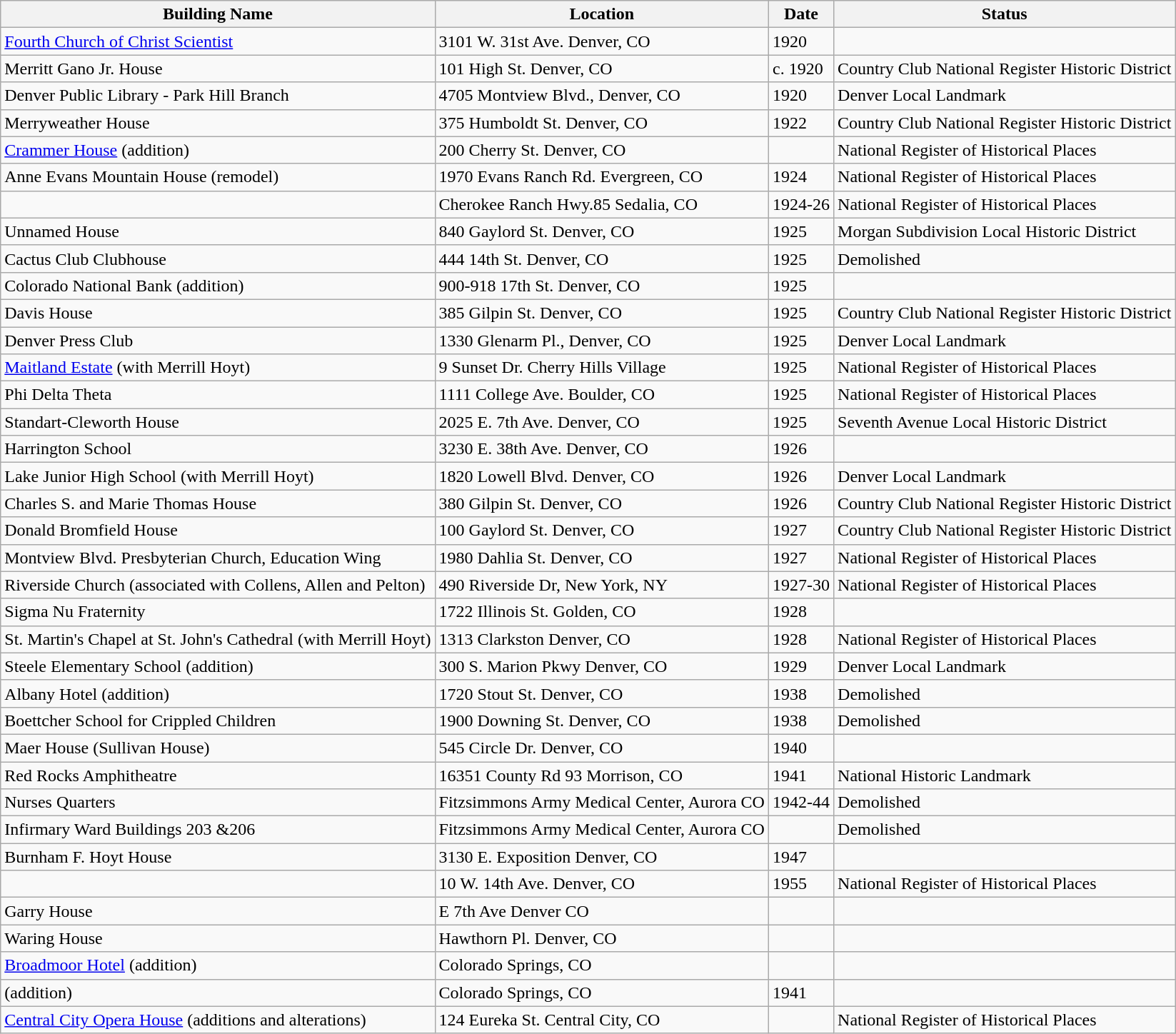<table class="wikitable">
<tr>
<th>Building Name</th>
<th>Location</th>
<th>Date</th>
<th>Status</th>
</tr>
<tr>
<td><a href='#'>Fourth Church of Christ Scientist</a></td>
<td>3101 W. 31st Ave. Denver, CO</td>
<td>1920</td>
<td></td>
</tr>
<tr>
<td>Merritt Gano Jr. House</td>
<td>101 High St. Denver, CO</td>
<td>c. 1920</td>
<td>Country Club National Register Historic District</td>
</tr>
<tr>
<td>Denver Public Library -  Park Hill Branch</td>
<td>4705 Montview Blvd., Denver, CO</td>
<td>1920</td>
<td>Denver Local Landmark</td>
</tr>
<tr>
<td>Merryweather House</td>
<td>375 Humboldt St. Denver, CO</td>
<td>1922</td>
<td>Country Club National Register Historic District</td>
</tr>
<tr>
<td><a href='#'>Crammer House</a> (addition)</td>
<td>200 Cherry St. Denver, CO</td>
<td></td>
<td>National Register of Historical Places</td>
</tr>
<tr>
<td>Anne Evans Mountain House (remodel)</td>
<td>1970 Evans Ranch Rd. Evergreen, CO</td>
<td>1924</td>
<td>National Register of Historical Places</td>
</tr>
<tr>
<td></td>
<td>Cherokee Ranch Hwy.85 Sedalia, CO</td>
<td>1924-26</td>
<td>National Register of Historical Places</td>
</tr>
<tr>
<td>Unnamed House</td>
<td>840 Gaylord St. Denver, CO</td>
<td>1925</td>
<td>Morgan Subdivision Local Historic District</td>
</tr>
<tr>
<td>Cactus Club Clubhouse</td>
<td>444 14th St. Denver, CO</td>
<td>1925</td>
<td>Demolished</td>
</tr>
<tr>
<td>Colorado National Bank (addition)</td>
<td>900-918 17th St. Denver, CO</td>
<td>1925</td>
<td></td>
</tr>
<tr>
<td>Davis House</td>
<td>385 Gilpin St. Denver, CO</td>
<td>1925</td>
<td>Country Club National Register Historic District</td>
</tr>
<tr>
<td>Denver Press Club</td>
<td>1330 Glenarm Pl., Denver, CO</td>
<td>1925</td>
<td>Denver Local Landmark</td>
</tr>
<tr>
<td><a href='#'>Maitland Estate</a> (with Merrill Hoyt)</td>
<td>9 Sunset Dr. Cherry Hills Village</td>
<td>1925</td>
<td>National Register of Historical Places</td>
</tr>
<tr>
<td>Phi Delta Theta</td>
<td>1111 College Ave. Boulder, CO</td>
<td>1925</td>
<td>National Register of Historical Places</td>
</tr>
<tr>
<td>Standart-Cleworth House</td>
<td>2025 E. 7th Ave. Denver, CO</td>
<td>1925</td>
<td>Seventh Avenue Local Historic District</td>
</tr>
<tr>
<td>Harrington School</td>
<td>3230 E. 38th Ave. Denver, CO</td>
<td>1926</td>
<td></td>
</tr>
<tr>
<td>Lake Junior High School (with Merrill Hoyt)</td>
<td>1820 Lowell Blvd. Denver, CO</td>
<td>1926</td>
<td>Denver Local Landmark</td>
</tr>
<tr>
<td>Charles S. and Marie Thomas House</td>
<td>380 Gilpin St. Denver, CO</td>
<td>1926</td>
<td>Country Club National Register Historic District</td>
</tr>
<tr>
<td>Donald Bromfield House</td>
<td>100 Gaylord St. Denver, CO</td>
<td>1927</td>
<td>Country Club National Register Historic District</td>
</tr>
<tr>
<td>Montview Blvd. Presbyterian Church, Education Wing</td>
<td>1980 Dahlia St. Denver, CO</td>
<td>1927</td>
<td>National Register of Historical Places</td>
</tr>
<tr>
<td>Riverside Church (associated with Collens, Allen and Pelton)</td>
<td>490 Riverside Dr, New York, NY</td>
<td>1927-30</td>
<td>National Register of Historical Places</td>
</tr>
<tr>
<td>Sigma Nu Fraternity</td>
<td>1722 Illinois St. Golden, CO</td>
<td>1928</td>
<td></td>
</tr>
<tr>
<td>St. Martin's Chapel at St. John's Cathedral (with Merrill Hoyt)</td>
<td>1313 Clarkston Denver, CO</td>
<td>1928</td>
<td>National Register of Historical Places</td>
</tr>
<tr>
<td>Steele Elementary School (addition)</td>
<td>300 S. Marion Pkwy Denver, CO</td>
<td>1929</td>
<td>Denver Local Landmark</td>
</tr>
<tr>
<td>Albany Hotel (addition)</td>
<td>1720 Stout St. Denver, CO</td>
<td>1938</td>
<td>Demolished</td>
</tr>
<tr>
<td>Boettcher School for Crippled Children</td>
<td>1900 Downing St. Denver, CO</td>
<td>1938</td>
<td>Demolished</td>
</tr>
<tr>
<td>Maer House (Sullivan House)</td>
<td>545 Circle Dr. Denver, CO</td>
<td>1940</td>
<td></td>
</tr>
<tr>
<td>Red Rocks Amphitheatre</td>
<td>16351 County Rd 93 Morrison, CO</td>
<td>1941</td>
<td>National Historic Landmark</td>
</tr>
<tr>
<td>Nurses Quarters</td>
<td>Fitzsimmons Army Medical Center, Aurora CO</td>
<td>1942-44</td>
<td>Demolished</td>
</tr>
<tr>
<td>Infirmary Ward Buildings 203 &206</td>
<td>Fitzsimmons Army Medical Center, Aurora CO</td>
<td></td>
<td>Demolished</td>
</tr>
<tr>
<td>Burnham F. Hoyt House</td>
<td>3130 E. Exposition Denver, CO</td>
<td>1947</td>
<td></td>
</tr>
<tr>
<td></td>
<td>10 W. 14th Ave. Denver, CO</td>
<td>1955</td>
<td>National Register of Historical Places</td>
</tr>
<tr>
<td>Garry House</td>
<td>E 7th Ave Denver CO</td>
<td></td>
<td></td>
</tr>
<tr>
<td>Waring House</td>
<td>Hawthorn Pl. Denver, CO</td>
<td></td>
<td></td>
</tr>
<tr>
<td><a href='#'>Broadmoor Hotel</a> (addition)</td>
<td>Colorado Springs, CO</td>
<td></td>
<td></td>
</tr>
<tr>
<td> (addition)</td>
<td>Colorado Springs, CO</td>
<td>1941</td>
<td></td>
</tr>
<tr>
<td><a href='#'>Central City Opera House</a> (additions and alterations)</td>
<td>124 Eureka St. Central City, CO</td>
<td></td>
<td>National Register of Historical Places</td>
</tr>
</table>
